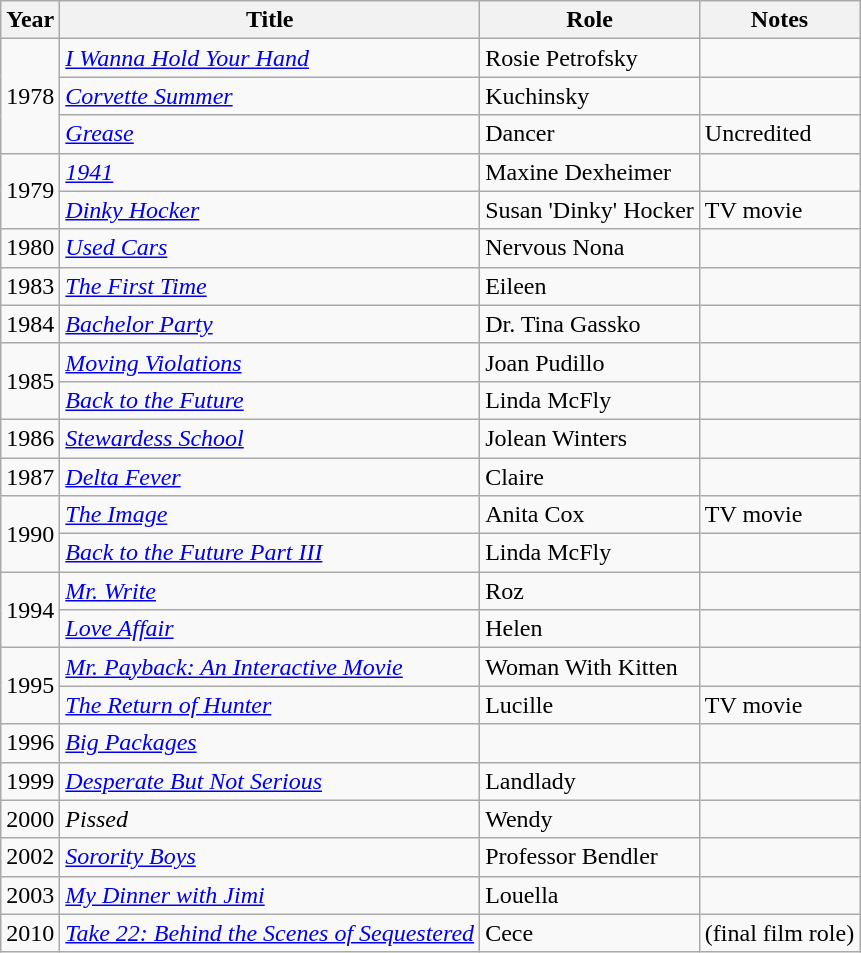<table class="wikitable sortable">
<tr>
<th>Year</th>
<th>Title</th>
<th>Role</th>
<th class="unsortable">Notes</th>
</tr>
<tr>
<td rowspan=3>1978</td>
<td><em><a href='#'>I Wanna Hold Your Hand</a></em></td>
<td>Rosie Petrofsky</td>
<td></td>
</tr>
<tr>
<td><em><a href='#'>Corvette Summer</a></em></td>
<td>Kuchinsky</td>
<td></td>
</tr>
<tr>
<td><em><a href='#'>Grease</a></em></td>
<td>Dancer</td>
<td>Uncredited</td>
</tr>
<tr>
<td rowspan=2>1979</td>
<td><em><a href='#'>1941</a></em></td>
<td>Maxine Dexheimer</td>
<td></td>
</tr>
<tr>
<td><em><a href='#'>Dinky Hocker</a></em></td>
<td>Susan 'Dinky' Hocker</td>
<td>TV movie</td>
</tr>
<tr>
<td>1980</td>
<td><em><a href='#'>Used Cars</a></em></td>
<td>Nervous Nona</td>
<td></td>
</tr>
<tr>
<td>1983</td>
<td><em><a href='#'>The First Time</a></em></td>
<td>Eileen</td>
<td></td>
</tr>
<tr>
<td>1984</td>
<td><em><a href='#'>Bachelor Party</a></em></td>
<td>Dr. Tina Gassko</td>
<td></td>
</tr>
<tr>
<td rowspan=2>1985</td>
<td><em><a href='#'>Moving Violations</a></em></td>
<td>Joan Pudillo</td>
<td></td>
</tr>
<tr>
<td><em><a href='#'>Back to the Future</a></em></td>
<td>Linda McFly</td>
<td></td>
</tr>
<tr>
<td>1986</td>
<td><em><a href='#'>Stewardess School</a></em></td>
<td>Jolean Winters</td>
<td></td>
</tr>
<tr>
<td>1987</td>
<td><em><a href='#'>Delta Fever</a></em></td>
<td>Claire</td>
<td></td>
</tr>
<tr>
<td rowspan=2>1990</td>
<td><em><a href='#'>The Image</a></em></td>
<td>Anita Cox</td>
<td>TV movie</td>
</tr>
<tr>
<td><em><a href='#'>Back to the Future Part III</a></em></td>
<td>Linda McFly</td>
<td></td>
</tr>
<tr>
<td rowspan=2>1994</td>
<td><em><a href='#'>Mr. Write</a></em></td>
<td>Roz</td>
<td></td>
</tr>
<tr>
<td><em><a href='#'>Love Affair</a></em></td>
<td>Helen</td>
<td></td>
</tr>
<tr>
<td rowspan=2>1995</td>
<td><em><a href='#'>Mr. Payback: An Interactive Movie</a></em></td>
<td>Woman With Kitten</td>
<td></td>
</tr>
<tr>
<td><em><a href='#'>The Return of Hunter</a></em></td>
<td>Lucille</td>
<td>TV movie</td>
</tr>
<tr>
<td>1996</td>
<td><em><a href='#'>Big Packages</a></em></td>
<td></td>
<td></td>
</tr>
<tr>
<td>1999</td>
<td><em><a href='#'>Desperate But Not Serious</a></em></td>
<td>Landlady</td>
<td></td>
</tr>
<tr>
<td>2000</td>
<td><em>Pissed</em></td>
<td>Wendy</td>
<td></td>
</tr>
<tr>
<td>2002</td>
<td><em><a href='#'>Sorority Boys</a></em></td>
<td>Professor Bendler</td>
<td></td>
</tr>
<tr>
<td>2003</td>
<td><em><a href='#'>My Dinner with Jimi</a></em></td>
<td>Louella</td>
<td></td>
</tr>
<tr>
<td>2010</td>
<td><em><a href='#'>Take 22: Behind the Scenes of Sequestered</a></em></td>
<td>Cece</td>
<td>(final film role)</td>
</tr>
</table>
